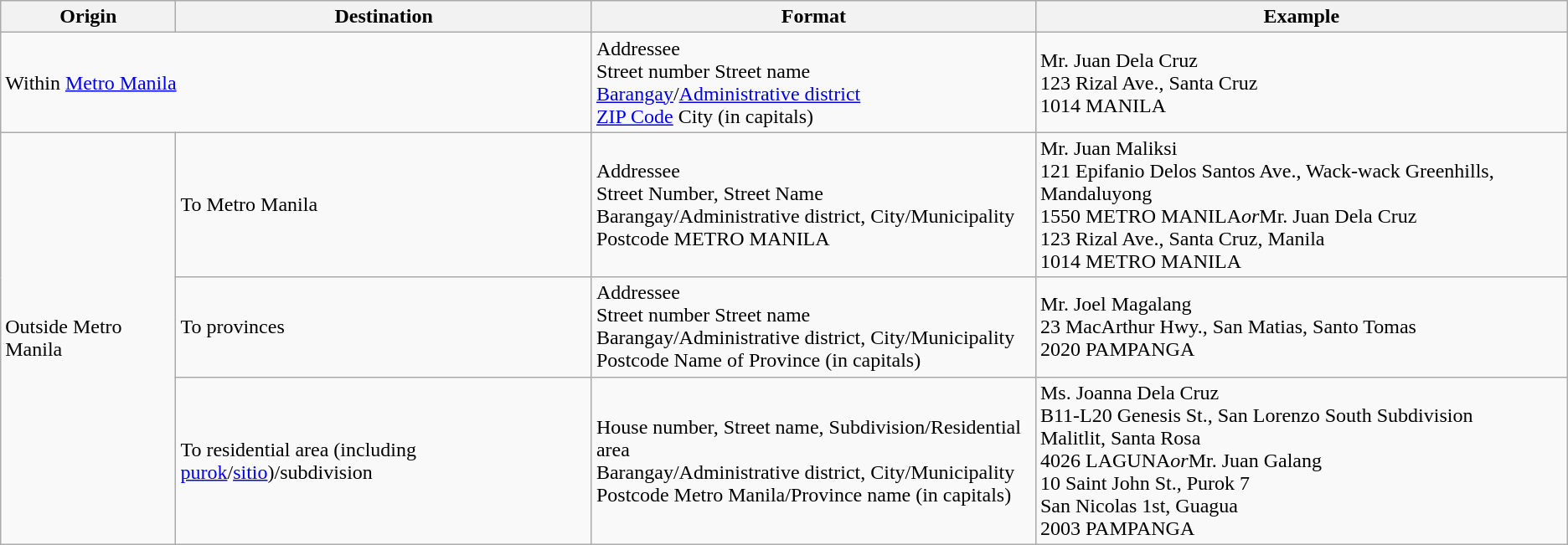<table class="wikitable">
<tr>
<th>Origin</th>
<th>Destination</th>
<th>Format</th>
<th>Example</th>
</tr>
<tr>
<td colspan=2>Within <a href='#'>Metro Manila</a></td>
<td>Addressee<br>Street number Street name<br><a href='#'>Barangay</a>/<a href='#'>Administrative district</a><br><a href='#'>ZIP Code</a> City (in capitals)</td>
<td>Mr. Juan Dela Cruz<br>123 Rizal Ave., Santa Cruz<br>1014 MANILA</td>
</tr>
<tr>
<td rowspan=3>Outside Metro Manila</td>
<td>To Metro Manila</td>
<td>Addressee <br>Street Number, Street Name<br>Barangay/Administrative district, City/Municipality<br>Postcode METRO MANILA</td>
<td>Mr. Juan Maliksi<br>121 Epifanio Delos Santos Ave., Wack-wack Greenhills, Mandaluyong<br>1550 METRO MANILA<em>or</em>Mr. Juan Dela Cruz<br>123 Rizal Ave., Santa Cruz, Manila<br>1014 METRO MANILA</td>
</tr>
<tr>
<td>To provinces</td>
<td>Addressee<br>Street number Street name<br>Barangay/Administrative district, City/Municipality<br>Postcode Name of Province (in capitals)</td>
<td>Mr. Joel Magalang<br>23 MacArthur Hwy., San Matias, Santo Tomas<br>2020 PAMPANGA</td>
</tr>
<tr>
<td>To residential area (including <a href='#'>purok</a>/<a href='#'>sitio</a>)/subdivision</td>
<td>House number, Street name, Subdivision/Residential area<br>Barangay/Administrative district, City/Municipality<br>Postcode Metro Manila/Province name (in capitals)</td>
<td>Ms. Joanna Dela Cruz<br>B11-L20 Genesis St., San Lorenzo South Subdivision<br>Malitlit, Santa Rosa<br>4026 LAGUNA<em>or</em>Mr. Juan Galang<br>10 Saint John St., Purok 7<br>San Nicolas 1st, Guagua<br>2003 PAMPANGA</td>
</tr>
</table>
